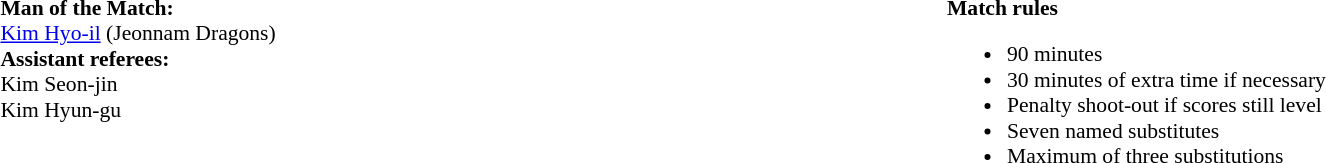<table width=100% style="font-size: 90%">
<tr>
<td width=50% valign=top><br><strong>Man of the Match:</strong><br>
<a href='#'>Kim Hyo-il</a> (Jeonnam Dragons)<br><strong>Assistant referees:</strong><br>
Kim Seon-jin<br>
Kim Hyun-gu</td>
<td width=50% valign=top><br><strong>Match rules</strong><ul><li>90 minutes</li><li>30 minutes of extra time if necessary</li><li>Penalty shoot-out if scores still level</li><li>Seven named substitutes</li><li>Maximum of three substitutions</li></ul></td>
</tr>
</table>
